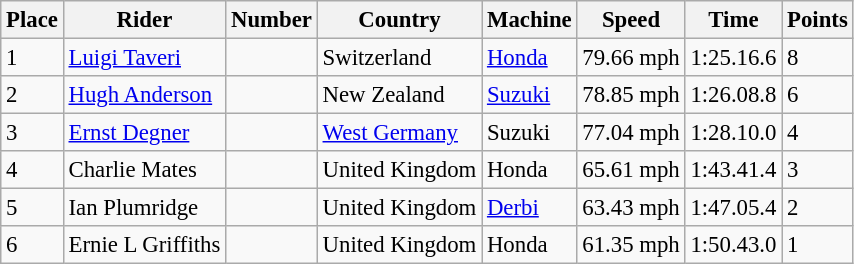<table class="wikitable" style="font-size: 95%;">
<tr>
<th>Place</th>
<th>Rider</th>
<th>Number</th>
<th>Country</th>
<th>Machine</th>
<th>Speed</th>
<th>Time</th>
<th>Points</th>
</tr>
<tr>
<td>1</td>
<td> <a href='#'>Luigi Taveri</a></td>
<td></td>
<td>Switzerland</td>
<td><a href='#'>Honda</a></td>
<td>79.66 mph</td>
<td>1:25.16.6</td>
<td>8</td>
</tr>
<tr>
<td>2</td>
<td> <a href='#'>Hugh Anderson</a></td>
<td></td>
<td>New Zealand</td>
<td><a href='#'>Suzuki</a></td>
<td>78.85 mph</td>
<td>1:26.08.8</td>
<td>6</td>
</tr>
<tr>
<td>3</td>
<td> <a href='#'>Ernst Degner</a></td>
<td></td>
<td><a href='#'>West Germany</a></td>
<td>Suzuki</td>
<td>77.04 mph</td>
<td>1:28.10.0</td>
<td>4</td>
</tr>
<tr>
<td>4</td>
<td> Charlie Mates</td>
<td></td>
<td>United Kingdom</td>
<td>Honda</td>
<td>65.61 mph</td>
<td>1:43.41.4</td>
<td>3</td>
</tr>
<tr>
<td>5</td>
<td> Ian Plumridge</td>
<td></td>
<td>United Kingdom</td>
<td><a href='#'>Derbi</a></td>
<td>63.43 mph</td>
<td>1:47.05.4</td>
<td>2</td>
</tr>
<tr>
<td>6</td>
<td> Ernie L Griffiths</td>
<td></td>
<td>United Kingdom</td>
<td>Honda</td>
<td>61.35 mph</td>
<td>1:50.43.0</td>
<td>1</td>
</tr>
</table>
